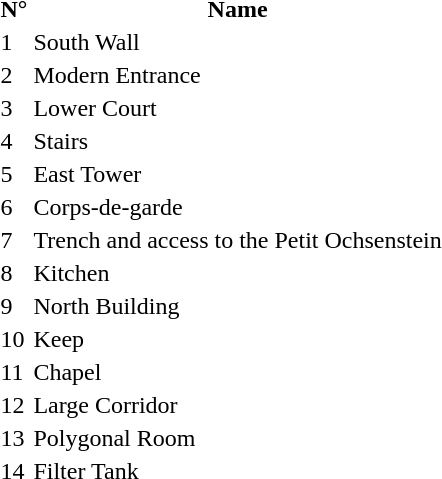<table>
<tr>
<th>N°</th>
<th>Name</th>
<th rowspan=15></th>
</tr>
<tr>
<td>1</td>
<td>South Wall</td>
</tr>
<tr>
<td>2</td>
<td>Modern Entrance</td>
</tr>
<tr>
<td>3</td>
<td>Lower Court</td>
</tr>
<tr>
<td>4</td>
<td>Stairs</td>
</tr>
<tr>
<td>5</td>
<td>East Tower</td>
</tr>
<tr>
<td>6</td>
<td>Corps-de-garde</td>
</tr>
<tr>
<td>7</td>
<td>Trench and access to the Petit Ochsenstein</td>
</tr>
<tr>
<td>8</td>
<td>Kitchen</td>
</tr>
<tr>
<td>9</td>
<td>North Building</td>
</tr>
<tr>
<td>10</td>
<td>Keep</td>
</tr>
<tr>
<td>11</td>
<td>Chapel</td>
</tr>
<tr>
<td>12</td>
<td>Large Corridor</td>
</tr>
<tr>
<td>13</td>
<td>Polygonal Room</td>
</tr>
<tr>
<td>14</td>
<td>Filter Tank</td>
</tr>
<tr>
</tr>
</table>
